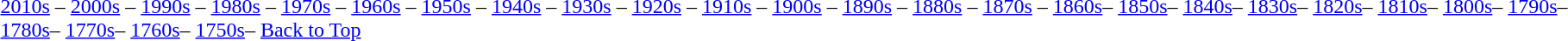<table class="toccolours" align="left">
<tr>
<td><br><a href='#'>2010s</a> – <a href='#'>2000s</a> – <a href='#'>1990s</a> – <a href='#'>1980s</a> – <a href='#'>1970s</a> – <a href='#'>1960s</a> – <a href='#'>1950s</a> – <a href='#'>1940s</a> – <a href='#'>1930s</a> – <a href='#'>1920s</a> – <a href='#'>1910s</a> – <a href='#'>1900s</a> – <a href='#'>1890s</a> – <a href='#'>1880s</a> – <a href='#'>1870s</a> – <a href='#'>1860s</a>– <a href='#'>1850s</a>– <a href='#'>1840s</a>– <a href='#'>1830s</a>– <a href='#'>1820s</a>– <a href='#'>1810s</a>– <a href='#'>1800s</a>– <a href='#'>1790s</a>– <a href='#'>1780s</a>– <a href='#'>1770s</a>– <a href='#'>1760s</a>– <a href='#'>1750s</a>– <a href='#'>Back to Top</a></td>
</tr>
</table>
